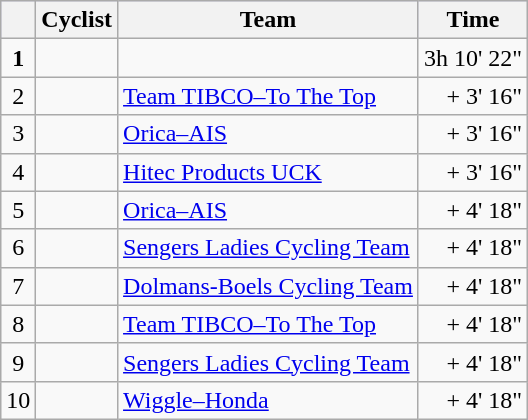<table class="wikitable">
<tr style="background:#ccccff;">
<th></th>
<th>Cyclist</th>
<th>Team</th>
<th>Time</th>
</tr>
<tr>
<td align=center><strong>1</strong></td>
<td></td>
<td></td>
<td align=right>3h 10' 22"</td>
</tr>
<tr>
<td align=center>2</td>
<td></td>
<td><a href='#'>Team TIBCO–To The Top</a></td>
<td align=right>+ 3' 16"</td>
</tr>
<tr>
<td align=center>3</td>
<td></td>
<td><a href='#'>Orica–AIS</a></td>
<td align=right>+ 3' 16"</td>
</tr>
<tr>
<td align=center>4</td>
<td></td>
<td><a href='#'>Hitec Products UCK</a></td>
<td align=right>+ 3' 16"</td>
</tr>
<tr>
<td align=center>5</td>
<td></td>
<td><a href='#'>Orica–AIS</a></td>
<td align=right>+ 4' 18"</td>
</tr>
<tr>
<td align=center>6</td>
<td></td>
<td><a href='#'>Sengers Ladies Cycling Team</a></td>
<td align=right>+ 4' 18"</td>
</tr>
<tr>
<td align=center>7</td>
<td></td>
<td><a href='#'>Dolmans-Boels Cycling Team</a></td>
<td align=right>+ 4' 18"</td>
</tr>
<tr>
<td align=center>8</td>
<td></td>
<td><a href='#'>Team TIBCO–To The Top</a></td>
<td align=right>+ 4' 18"</td>
</tr>
<tr>
<td align=center>9</td>
<td></td>
<td><a href='#'>Sengers Ladies Cycling Team</a></td>
<td align=right>+ 4' 18"</td>
</tr>
<tr>
<td align=center>10</td>
<td></td>
<td><a href='#'>Wiggle–Honda</a></td>
<td align=right>+ 4' 18"</td>
</tr>
</table>
